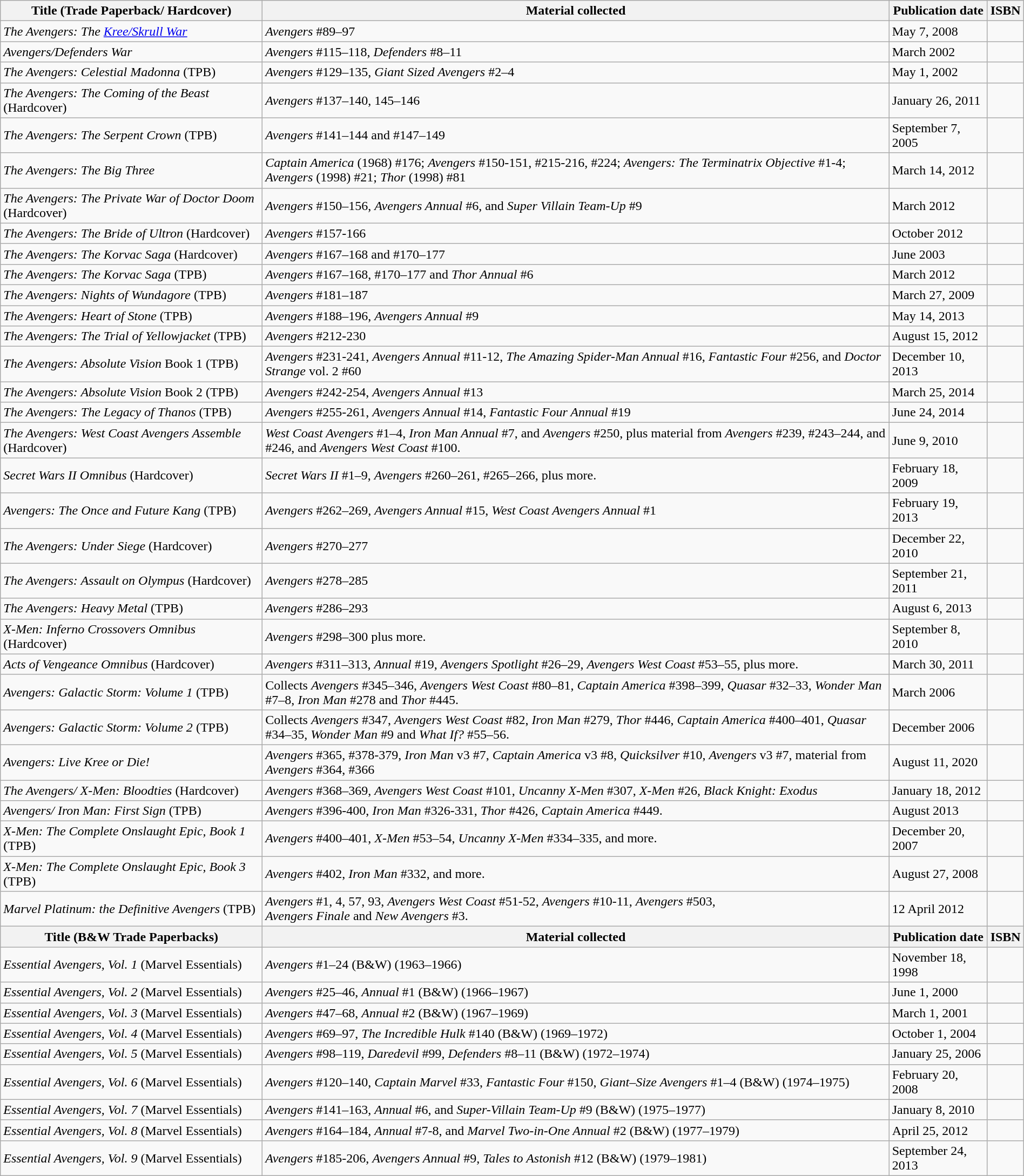<table class="wikitable" style="width:100%;">
<tr>
<th>Title (Trade Paperback/ Hardcover)</th>
<th>Material collected</th>
<th>Publication date</th>
<th>ISBN</th>
</tr>
<tr>
<td><em>The Avengers: The <a href='#'>Kree/Skrull War</a></em></td>
<td><em>Avengers</em> #89–97</td>
<td>May 7, 2008</td>
<td></td>
</tr>
<tr>
<td><em>Avengers/Defenders War</em></td>
<td><em>Avengers</em> #115–118, <em>Defenders</em> #8–11</td>
<td>March 2002</td>
<td></td>
</tr>
<tr>
<td><em>The Avengers: Celestial Madonna</em> (TPB)</td>
<td><em>Avengers</em> #129–135, <em>Giant Sized Avengers</em> #2–4</td>
<td>May 1, 2002</td>
<td></td>
</tr>
<tr>
<td><em>The Avengers: The Coming of the Beast</em> (Hardcover)</td>
<td><em>Avengers</em> #137–140, 145–146</td>
<td>January 26, 2011</td>
<td></td>
</tr>
<tr>
<td><em>The Avengers: The Serpent Crown</em> (TPB)</td>
<td><em>Avengers</em> #141–144 and #147–149</td>
<td>September 7, 2005</td>
<td></td>
</tr>
<tr>
<td><em>The Avengers: The Big Three</em></td>
<td><em>Captain America</em> (1968) #176; <em>Avengers</em> #150-151, #215-216, #224; <em>Avengers: The Terminatrix Objective</em> #1-4; <em>Avengers</em> (1998) #21; <em>Thor</em> (1998) #81</td>
<td>March 14, 2012</td>
<td></td>
</tr>
<tr>
<td><em>The Avengers: The Private War of Doctor Doom</em> (Hardcover)</td>
<td><em>Avengers</em> #150–156, <em>Avengers Annual</em> #6, and <em>Super Villain Team-Up</em> #9</td>
<td>March 2012</td>
<td></td>
</tr>
<tr>
<td><em>The Avengers: The Bride of Ultron</em> (Hardcover)</td>
<td><em>Avengers</em> #157-166</td>
<td>October 2012</td>
<td></td>
</tr>
<tr>
<td><em>The Avengers: The Korvac Saga</em> (Hardcover)</td>
<td><em>Avengers</em> #167–168 and #170–177</td>
<td>June 2003</td>
<td></td>
</tr>
<tr>
<td><em>The Avengers: The Korvac Saga</em> (TPB)</td>
<td><em>Avengers</em> #167–168, #170–177 and <em>Thor Annual</em> #6</td>
<td>March 2012</td>
<td></td>
</tr>
<tr>
<td><em>The Avengers: Nights of Wundagore</em> (TPB)</td>
<td><em>Avengers</em> #181–187</td>
<td>March 27, 2009</td>
<td></td>
</tr>
<tr>
<td><em>The Avengers: Heart of Stone</em> (TPB)</td>
<td><em>Avengers</em> #188–196, <em>Avengers Annual</em> #9</td>
<td>May 14, 2013</td>
<td></td>
</tr>
<tr>
<td><em>The Avengers: The Trial of Yellowjacket</em> (TPB)</td>
<td><em>Avengers</em> #212-230</td>
<td>August 15, 2012</td>
<td></td>
</tr>
<tr>
<td><em>The Avengers: Absolute Vision</em> Book 1 (TPB)</td>
<td><em>Avengers</em> #231-241, <em>Avengers Annual</em> #11-12, <em>The Amazing Spider-Man Annual</em> #16, <em>Fantastic Four</em> #256, and <em>Doctor Strange</em> vol. 2 #60</td>
<td>December 10, 2013</td>
<td></td>
</tr>
<tr>
<td><em>The Avengers: Absolute Vision</em> Book 2 (TPB)</td>
<td><em>Avengers</em> #242-254, <em>Avengers Annual</em> #13</td>
<td>March 25, 2014</td>
<td></td>
</tr>
<tr>
<td><em>The Avengers: The Legacy of Thanos</em> (TPB)</td>
<td><em>Avengers</em> #255-261, <em>Avengers Annual</em> #14, <em>Fantastic Four Annual</em> #19</td>
<td>June 24, 2014</td>
<td></td>
</tr>
<tr>
<td><em>The Avengers: West Coast Avengers Assemble</em> (Hardcover)</td>
<td><em>West Coast Avengers</em> #1–4, <em>Iron Man Annual </em>#7, and <em>Avengers</em> #250, plus material from <em>Avengers</em> #239, #243–244, and #246, and <em>Avengers West Coast</em> #100.</td>
<td>June 9, 2010</td>
<td></td>
</tr>
<tr>
<td><em>Secret Wars II Omnibus</em> (Hardcover)</td>
<td><em>Secret Wars II</em> #1–9, <em>Avengers</em> #260–261, #265–266, plus more.</td>
<td>February 18, 2009</td>
<td></td>
</tr>
<tr>
<td><em>Avengers: The Once and Future Kang</em> (TPB)</td>
<td><em>Avengers</em> #262–269, <em>Avengers Annual</em> #15, <em>West Coast Avengers Annual</em> #1</td>
<td>February 19, 2013</td>
<td></td>
</tr>
<tr>
<td><em>The Avengers: Under Siege</em> (Hardcover)</td>
<td><em>Avengers</em> #270–277</td>
<td>December 22, 2010</td>
<td></td>
</tr>
<tr>
<td><em>The Avengers: Assault on Olympus</em> (Hardcover)</td>
<td><em>Avengers</em> #278–285</td>
<td>September 21, 2011</td>
<td></td>
</tr>
<tr>
<td><em>The Avengers: Heavy Metal</em> (TPB)</td>
<td><em>Avengers</em> #286–293</td>
<td>August 6, 2013</td>
<td></td>
</tr>
<tr>
<td><em>X-Men: Inferno Crossovers Omnibus</em> (Hardcover)</td>
<td><em>Avengers</em> #298–300 plus more.</td>
<td>September 8, 2010</td>
<td></td>
</tr>
<tr>
<td><em>Acts of Vengeance Omnibus</em> (Hardcover)</td>
<td><em>Avengers</em> #311–313, <em>Annual</em> #19, <em>Avengers Spotlight</em> #26–29, <em>Avengers West Coast</em> #53–55, plus more.</td>
<td>March 30, 2011</td>
<td></td>
</tr>
<tr>
<td><em>Avengers: Galactic Storm: Volume 1</em> (TPB)</td>
<td>Collects <em>Avengers</em> #345–346, <em>Avengers West Coast</em> #80–81, <em>Captain America</em> #398–399, <em>Quasar</em> #32–33, <em>Wonder Man</em> #7–8, <em>Iron Man</em> #278 and <em>Thor</em> #445.</td>
<td>March 2006</td>
<td></td>
</tr>
<tr>
<td><em>Avengers: Galactic Storm: Volume 2 </em> (TPB)</td>
<td>Collects <em>Avengers</em> #347, <em>Avengers West Coast</em> #82, <em>Iron Man</em> #279, <em>Thor</em> #446, <em>Captain America</em> #400–401, <em>Quasar</em> #34–35, <em>Wonder Man</em> #9 and <em>What If?</em> #55–56.</td>
<td>December 2006</td>
<td></td>
</tr>
<tr>
<td><em>Avengers: Live Kree or Die!</em></td>
<td><em>Avengers</em> #365, #378-379, <em>Iron Man</em> v3 #7, <em>Captain America</em> v3 #8, <em>Quicksilver</em> #10, <em>Avengers</em> v3 #7, material from <em>Avengers</em> #364, #366</td>
<td>August 11, 2020</td>
<td></td>
</tr>
<tr>
<td><em>The Avengers/ X-Men: Bloodties</em> (Hardcover)</td>
<td><em>Avengers</em> #368–369, <em>Avengers West Coast</em> #101, <em>Uncanny X-Men</em> #307, <em>X-Men</em> #26, <em>Black Knight: Exodus</em></td>
<td>January 18, 2012</td>
<td></td>
</tr>
<tr>
<td><em>Avengers/ Iron Man: First Sign</em> (TPB)</td>
<td><em>Avengers</em> #396-400, <em>Iron Man</em> #326-331, <em>Thor</em> #426, <em>Captain America</em> #449.</td>
<td>August 2013</td>
<td></td>
</tr>
<tr>
<td><em>X-Men: The Complete Onslaught Epic, Book 1</em> (TPB)</td>
<td><em>Avengers</em> #400–401, <em>X-Men</em> #53–54, <em>Uncanny X-Men</em> #334–335, and more.</td>
<td>December 20, 2007</td>
<td></td>
</tr>
<tr>
<td><em>X-Men: The Complete Onslaught Epic, Book 3</em> (TPB)</td>
<td><em>Avengers</em> #402, <em>Iron Man</em> #332, and more.</td>
<td>August 27, 2008</td>
<td></td>
</tr>
<tr>
<td><em>Marvel Platinum: the Definitive Avengers</em> (TPB)</td>
<td><em>Avengers</em> #1, 4, 57, 93, <em>Avengers West Coast</em> #51-52, <em>Avengers</em> #10-11, <em>Avengers</em> #503,<br><em>Avengers Finale</em> and <em>New Avengers</em> #3.</td>
<td>12 April 2012</td>
<td></td>
</tr>
<tr>
<th>Title (B&W Trade Paperbacks)</th>
<th>Material collected</th>
<th>Publication date</th>
<th>ISBN</th>
</tr>
<tr>
<td><em>Essential Avengers, Vol. 1</em> (Marvel Essentials)</td>
<td><em>Avengers</em>  #1–24 (B&W) (1963–1966)</td>
<td>November 18, 1998</td>
<td></td>
</tr>
<tr>
<td><em>Essential Avengers, Vol. 2</em> (Marvel Essentials)</td>
<td><em>Avengers</em> #25–46, <em>Annual</em> #1 (B&W) (1966–1967)</td>
<td>June 1, 2000</td>
<td></td>
</tr>
<tr>
<td><em>Essential Avengers, Vol. 3</em> (Marvel Essentials)</td>
<td><em>Avengers</em> #47–68, <em>Annual</em> #2 (B&W) (1967–1969)</td>
<td>March 1, 2001</td>
<td></td>
</tr>
<tr>
<td><em>Essential Avengers, Vol. 4</em> (Marvel Essentials)</td>
<td><em>Avengers</em> #69–97, <em>The Incredible Hulk</em> #140 (B&W) (1969–1972)</td>
<td>October 1, 2004</td>
<td></td>
</tr>
<tr>
<td><em>Essential Avengers, Vol. 5</em> (Marvel Essentials)</td>
<td><em>Avengers</em> #98–119, <em>Daredevil</em> #99, <em>Defenders</em> #8–11 (B&W) (1972–1974)</td>
<td>January 25, 2006</td>
<td></td>
</tr>
<tr>
<td><em>Essential Avengers, Vol. 6</em> (Marvel Essentials)</td>
<td><em>Avengers</em> #120–140, <em>Captain Marvel</em> #33, <em>Fantastic Four</em> #150, <em>Giant–Size Avengers</em> #1–4 (B&W) (1974–1975)</td>
<td>February 20, 2008</td>
<td></td>
</tr>
<tr>
<td><em>Essential Avengers, Vol. 7</em> (Marvel Essentials)</td>
<td><em>Avengers</em> #141–163, <em>Annual</em> #6, and <em>Super-Villain Team-Up</em> #9 (B&W) (1975–1977)</td>
<td>January 8, 2010</td>
<td></td>
</tr>
<tr>
<td><em>Essential Avengers, Vol. 8</em> (Marvel Essentials)</td>
<td><em>Avengers</em> #164–184, <em>Annual</em> #7-8, and <em>Marvel Two-in-One Annual</em> #2 (B&W) (1977–1979)</td>
<td>April 25, 2012</td>
<td></td>
</tr>
<tr>
<td><em>Essential Avengers, Vol. 9</em> (Marvel Essentials)</td>
<td><em>Avengers</em> #185-206, <em>Avengers Annual</em> #9, <em>Tales to Astonish</em> #12 (B&W) (1979–1981)</td>
<td>September 24, 2013</td>
<td></td>
</tr>
</table>
